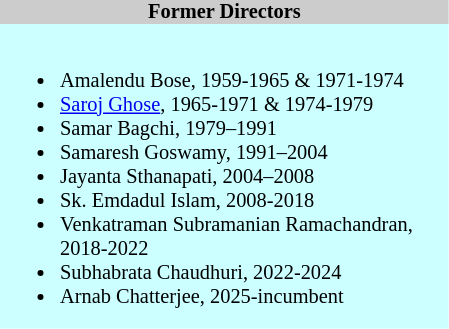<table class="toccolours" style=": right; margin-right: 1em; font-size: 85%; background:#CCFFFF; color:black; width:22em; max-width: 100%;" cellspacing="0" cellpadding="0">
<tr>
<th style="background-color:#cccccc;">Former Directors</th>
</tr>
<tr>
<td style="text-align: left;"><br><ul><li>Amalendu Bose, 1959-1965 & 1971-1974</li><li><a href='#'>Saroj Ghose</a>, 1965-1971 & 1974-1979</li><li>Samar Bagchi, 1979–1991</li><li>Samaresh Goswamy, 1991–2004</li><li>Jayanta Sthanapati, 2004–2008</li><li>Sk. Emdadul Islam, 2008-2018</li><li>Venkatraman Subramanian Ramachandran, 2018-2022</li><li>Subhabrata Chaudhuri, 2022-2024</li><li>Arnab Chatterjee, 2025-incumbent</li></ul></td>
</tr>
</table>
